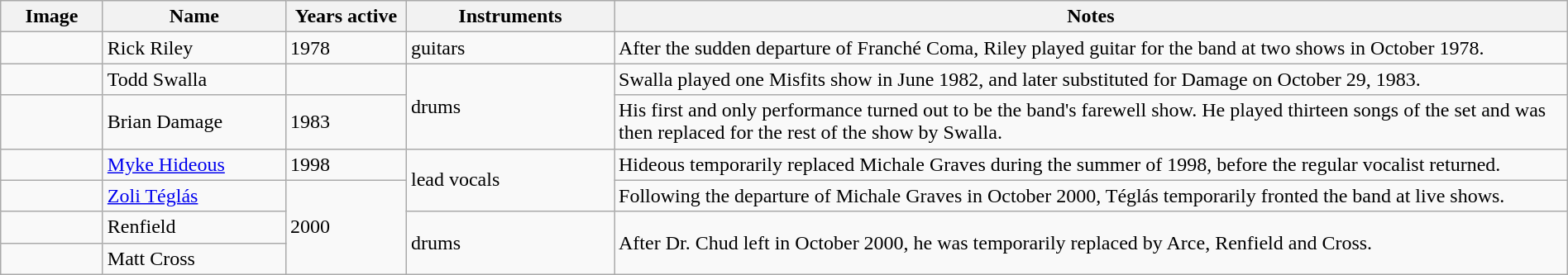<table class="wikitable" border="1" width=100%>
<tr>
<th width="75">Image</th>
<th width="140">Name </th>
<th width="90">Years active</th>
<th width="160">Instruments</th>
<th>Notes</th>
</tr>
<tr>
<td></td>
<td>Rick Riley</td>
<td>1978</td>
<td>guitars</td>
<td>After the sudden departure of Franché Coma, Riley played guitar for the band at two shows in October 1978.</td>
</tr>
<tr>
<td></td>
<td>Todd Swalla</td>
<td></td>
<td rowspan="2">drums</td>
<td>Swalla played one Misfits show in June 1982, and later substituted for Damage on October 29, 1983.</td>
</tr>
<tr>
<td></td>
<td>Brian Damage<br></td>
<td>1983</td>
<td>His first and only performance turned out to be the band's farewell show. He played thirteen songs of the set and was then replaced for the rest of the show by Swalla.</td>
</tr>
<tr>
<td></td>
<td><a href='#'>Myke Hideous</a><br></td>
<td>1998</td>
<td rowspan="2">lead vocals</td>
<td>Hideous temporarily replaced Michale Graves during the summer of 1998, before the regular vocalist returned.</td>
</tr>
<tr>
<td></td>
<td><a href='#'>Zoli Téglás</a></td>
<td rowspan="3">2000</td>
<td>Following the departure of Michale Graves in October 2000, Téglás temporarily fronted the band at live shows.</td>
</tr>
<tr>
<td></td>
<td>Renfield<br></td>
<td rowspan="2">drums</td>
<td rowspan="2">After Dr. Chud left in October 2000, he was temporarily replaced by Arce, Renfield and Cross.</td>
</tr>
<tr>
<td></td>
<td>Matt Cross</td>
</tr>
</table>
